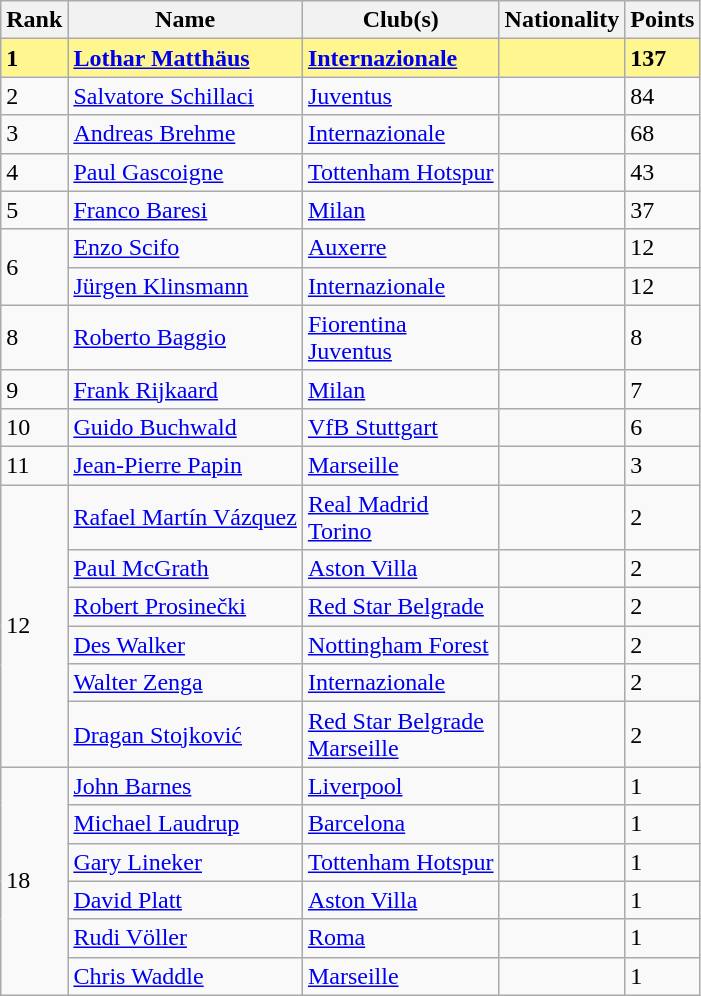<table class="wikitable">
<tr>
<th>Rank</th>
<th>Name</th>
<th>Club(s)</th>
<th>Nationality</th>
<th>Points</th>
</tr>
<tr style="background-color: #FFF68F; font-weight: bold;">
<td>1</td>
<td><a href='#'>Lothar Matthäus</a></td>
<td align="left"> <a href='#'>Internazionale</a></td>
<td></td>
<td>137</td>
</tr>
<tr>
<td>2</td>
<td><a href='#'>Salvatore Schillaci</a></td>
<td align="left"> <a href='#'>Juventus</a></td>
<td></td>
<td>84</td>
</tr>
<tr>
<td>3</td>
<td><a href='#'>Andreas Brehme</a></td>
<td align="left"> <a href='#'>Internazionale</a></td>
<td></td>
<td>68</td>
</tr>
<tr>
<td>4</td>
<td><a href='#'>Paul Gascoigne</a></td>
<td align="left"> <a href='#'>Tottenham Hotspur</a></td>
<td></td>
<td>43</td>
</tr>
<tr>
<td>5</td>
<td><a href='#'>Franco Baresi</a></td>
<td align="left"> <a href='#'>Milan</a></td>
<td></td>
<td>37</td>
</tr>
<tr>
<td rowspan="2">6</td>
<td><a href='#'>Enzo Scifo</a></td>
<td align="left"> <a href='#'>Auxerre</a></td>
<td></td>
<td>12</td>
</tr>
<tr>
<td><a href='#'>Jürgen Klinsmann</a></td>
<td align="left"> <a href='#'>Internazionale</a></td>
<td></td>
<td>12</td>
</tr>
<tr>
<td>8</td>
<td><a href='#'>Roberto Baggio</a></td>
<td> <a href='#'>Fiorentina</a><br> <a href='#'>Juventus</a></td>
<td></td>
<td>8</td>
</tr>
<tr>
<td>9</td>
<td><a href='#'>Frank Rijkaard</a></td>
<td align="left"> <a href='#'>Milan</a></td>
<td></td>
<td>7</td>
</tr>
<tr>
<td>10</td>
<td><a href='#'>Guido Buchwald</a></td>
<td align="left"> <a href='#'>VfB Stuttgart</a></td>
<td></td>
<td>6</td>
</tr>
<tr>
<td>11</td>
<td><a href='#'>Jean-Pierre Papin</a></td>
<td align="left"> <a href='#'>Marseille</a></td>
<td></td>
<td>3</td>
</tr>
<tr>
<td rowspan="6">12</td>
<td><a href='#'>Rafael Martín Vázquez</a></td>
<td> <a href='#'>Real Madrid</a><br> <a href='#'>Torino</a></td>
<td></td>
<td>2</td>
</tr>
<tr>
<td><a href='#'>Paul McGrath</a></td>
<td align="left"> <a href='#'>Aston Villa</a></td>
<td></td>
<td>2</td>
</tr>
<tr>
<td><a href='#'>Robert Prosinečki</a></td>
<td align="left"> <a href='#'>Red Star Belgrade</a></td>
<td></td>
<td>2</td>
</tr>
<tr>
<td><a href='#'>Des Walker</a></td>
<td align="left"> <a href='#'>Nottingham Forest</a></td>
<td></td>
<td>2</td>
</tr>
<tr>
<td><a href='#'>Walter Zenga</a></td>
<td align="left"> <a href='#'>Internazionale</a></td>
<td></td>
<td>2</td>
</tr>
<tr>
<td><a href='#'>Dragan Stojković</a></td>
<td> <a href='#'>Red Star Belgrade</a><br> <a href='#'>Marseille</a></td>
<td></td>
<td>2</td>
</tr>
<tr>
<td rowspan="6">18</td>
<td><a href='#'>John Barnes</a></td>
<td align="left"> <a href='#'>Liverpool</a></td>
<td></td>
<td>1</td>
</tr>
<tr>
<td><a href='#'>Michael Laudrup</a></td>
<td align="left"> <a href='#'>Barcelona</a></td>
<td></td>
<td>1</td>
</tr>
<tr>
<td><a href='#'>Gary Lineker</a></td>
<td align="left"> <a href='#'>Tottenham Hotspur</a></td>
<td></td>
<td>1</td>
</tr>
<tr>
<td><a href='#'>David Platt</a></td>
<td align="left"> <a href='#'>Aston Villa</a></td>
<td></td>
<td>1</td>
</tr>
<tr>
<td><a href='#'>Rudi Völler</a></td>
<td align="left"> <a href='#'>Roma</a></td>
<td></td>
<td>1</td>
</tr>
<tr>
<td><a href='#'>Chris Waddle</a></td>
<td align="left"> <a href='#'>Marseille</a></td>
<td></td>
<td>1</td>
</tr>
</table>
